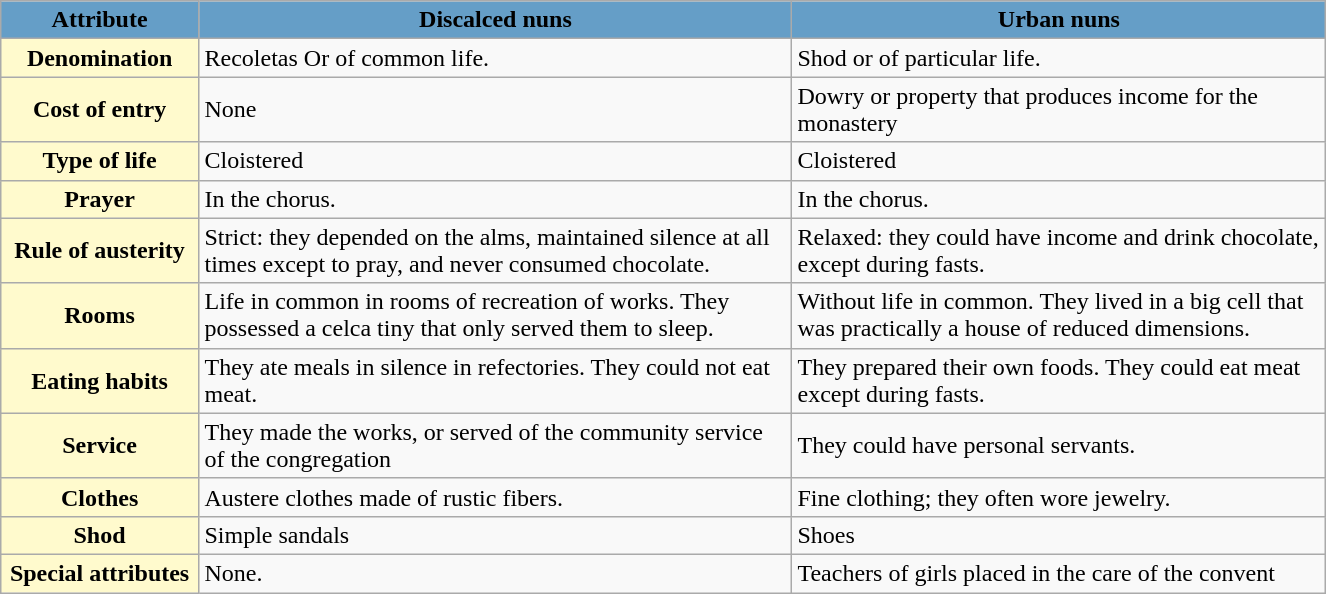<table style="margin-bottom: 10px; width:70%; margin:1em auto;" class="wikitable">
<tr>
<th style="background:#659ec7;" align="center" width="15%">Attribute</th>
<th style="background:#659ec7;" align="center">Discalced nuns<br></th>
<th style="background:#659ec7;" align="center">Urban nuns<br></th>
</tr>
<tr>
<th style="background:lemonchiffon;">Denomination</th>
<td>Recoletas Or of common life.</td>
<td>Shod or of particular life.</td>
</tr>
<tr>
<th style="background:lemonchiffon;">Cost of entry</th>
<td>None<br></td>
<td>Dowry or property that produces income for the monastery</td>
</tr>
<tr>
<th style="background:lemonchiffon;">Type of life</th>
<td>Cloistered<br></td>
<td>Cloistered<br></td>
</tr>
<tr>
<th style="background:lemonchiffon;">Prayer<br></th>
<td>In the chorus.</td>
<td>In the chorus.</td>
</tr>
<tr>
<th style="background:lemonchiffon;">Rule of austerity</th>
<td>Strict: they depended on the alms, maintained silence at all times except to pray, and never consumed chocolate.</td>
<td>Relaxed: they could have income and drink chocolate, except during fasts.</td>
</tr>
<tr>
<th style="background:lemonchiffon;">Rooms</th>
<td>Life in common in rooms of recreation of works.  They possessed a celca tiny that only served them to sleep.</td>
<td>Without life in common. They lived in a big cell that was practically a house of reduced dimensions.</td>
</tr>
<tr>
<th style="background:lemonchiffon;">Eating habits<br></th>
<td>They ate meals in silence in refectories. They could not eat meat.</td>
<td>They prepared their own foods. They could eat meat except during fasts.</td>
</tr>
<tr>
<th style="background:lemonchiffon;">Service</th>
<td>They made the works, or served  of the community service of the congregation</td>
<td>They could have personal servants.</td>
</tr>
<tr>
<th style="background:lemonchiffon;">Clothes</th>
<td>Austere clothes made of rustic fibers.</td>
<td>Fine clothing; they often wore jewelry.</td>
</tr>
<tr>
<th style="background:lemonchiffon;">Shod</th>
<td>Simple sandals</td>
<td>Shoes<br></td>
</tr>
<tr>
<th style="background:lemonchiffon;">Special attributes</th>
<td>None.</td>
<td>Teachers of girls placed in the care of the convent</td>
</tr>
</table>
